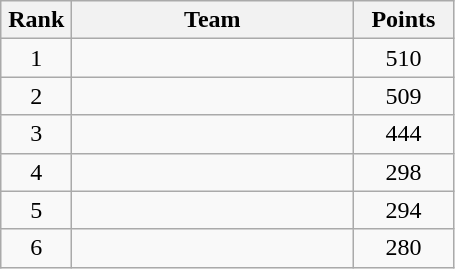<table class="wikitable" style="text-align:center;">
<tr>
<th width=40>Rank</th>
<th width=180>Team</th>
<th width=60>Points</th>
</tr>
<tr>
<td>1</td>
<td align=left></td>
<td>510</td>
</tr>
<tr>
<td>2</td>
<td align=left></td>
<td>509</td>
</tr>
<tr>
<td>3</td>
<td align=left></td>
<td>444</td>
</tr>
<tr>
<td>4</td>
<td align=left></td>
<td>298</td>
</tr>
<tr>
<td>5</td>
<td align=left></td>
<td>294</td>
</tr>
<tr>
<td>6</td>
<td align=left></td>
<td>280</td>
</tr>
</table>
